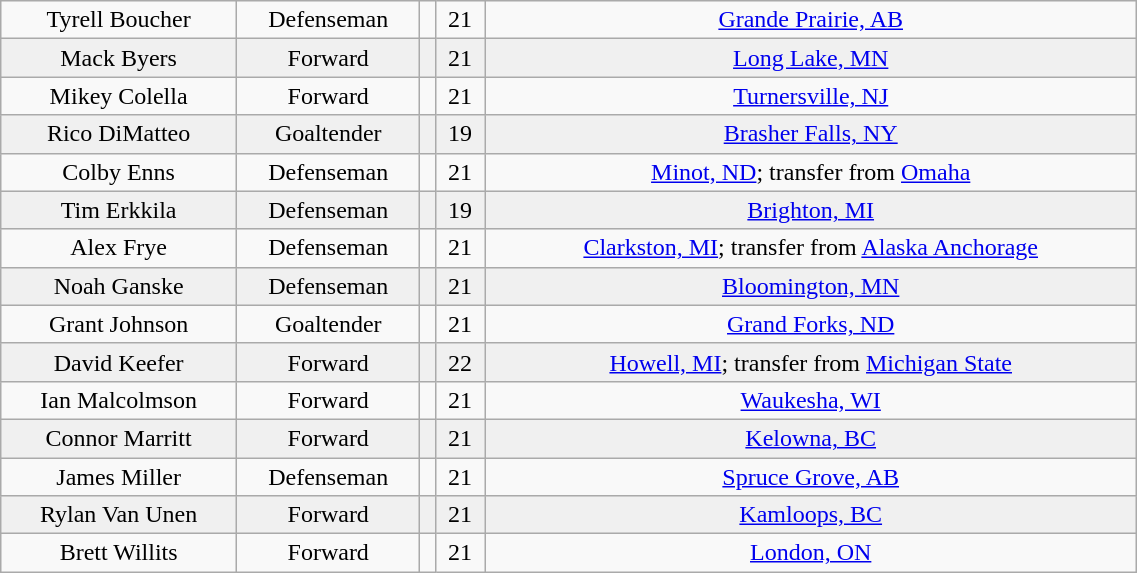<table class="wikitable" width="60%">
<tr align="center" bgcolor="">
<td>Tyrell Boucher</td>
<td>Defenseman</td>
<td></td>
<td>21</td>
<td><a href='#'>Grande Prairie, AB</a></td>
</tr>
<tr align="center" bgcolor="f0f0f0">
<td>Mack Byers</td>
<td>Forward</td>
<td></td>
<td>21</td>
<td><a href='#'>Long Lake, MN</a></td>
</tr>
<tr align="center" bgcolor="">
<td>Mikey Colella</td>
<td>Forward</td>
<td></td>
<td>21</td>
<td><a href='#'>Turnersville, NJ</a></td>
</tr>
<tr align="center" bgcolor="f0f0f0">
<td>Rico DiMatteo</td>
<td>Goaltender</td>
<td></td>
<td>19</td>
<td><a href='#'>Brasher Falls, NY</a></td>
</tr>
<tr align="center" bgcolor="">
<td>Colby Enns</td>
<td>Defenseman</td>
<td></td>
<td>21</td>
<td><a href='#'>Minot, ND</a>; transfer from <a href='#'>Omaha</a></td>
</tr>
<tr align="center" bgcolor="f0f0f0">
<td>Tim Erkkila</td>
<td>Defenseman</td>
<td></td>
<td>19</td>
<td><a href='#'>Brighton, MI</a></td>
</tr>
<tr align="center" bgcolor="">
<td>Alex Frye</td>
<td>Defenseman</td>
<td></td>
<td>21</td>
<td><a href='#'>Clarkston, MI</a>; transfer from <a href='#'>Alaska Anchorage</a></td>
</tr>
<tr align="center" bgcolor="f0f0f0">
<td>Noah Ganske</td>
<td>Defenseman</td>
<td></td>
<td>21</td>
<td><a href='#'>Bloomington, MN</a></td>
</tr>
<tr align="center" bgcolor="">
<td>Grant Johnson</td>
<td>Goaltender</td>
<td></td>
<td>21</td>
<td><a href='#'>Grand Forks, ND</a></td>
</tr>
<tr align="center" bgcolor="f0f0f0">
<td>David Keefer</td>
<td>Forward</td>
<td></td>
<td>22</td>
<td><a href='#'>Howell, MI</a>; transfer from <a href='#'>Michigan State</a></td>
</tr>
<tr align="center" bgcolor="">
<td>Ian Malcolmson</td>
<td>Forward</td>
<td></td>
<td>21</td>
<td><a href='#'>Waukesha, WI</a></td>
</tr>
<tr align="center" bgcolor="f0f0f0">
<td>Connor Marritt</td>
<td>Forward</td>
<td></td>
<td>21</td>
<td><a href='#'>Kelowna, BC</a></td>
</tr>
<tr align="center" bgcolor="">
<td>James Miller</td>
<td>Defenseman</td>
<td></td>
<td>21</td>
<td><a href='#'>Spruce Grove, AB</a></td>
</tr>
<tr align="center" bgcolor="f0f0f0">
<td>Rylan Van Unen</td>
<td>Forward</td>
<td></td>
<td>21</td>
<td><a href='#'>Kamloops, BC</a></td>
</tr>
<tr align="center" bgcolor="">
<td>Brett Willits</td>
<td>Forward</td>
<td></td>
<td>21</td>
<td><a href='#'>London, ON</a></td>
</tr>
</table>
